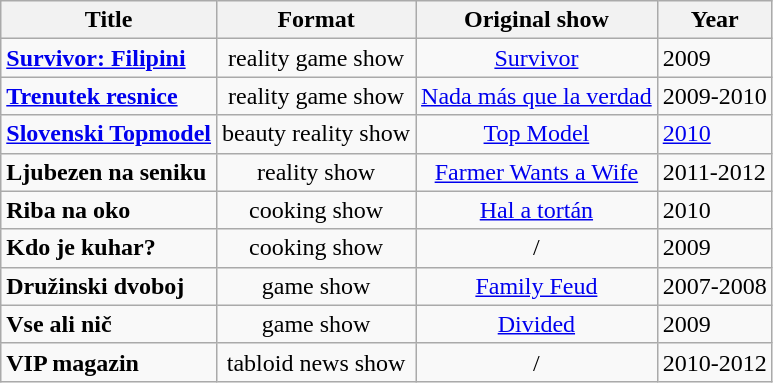<table class="wikitable">
<tr>
<th>Title</th>
<th>Format</th>
<th>Original show</th>
<th>Year</th>
</tr>
<tr>
<td><strong><a href='#'>Survivor: Filipini</a></strong></td>
<td align=center>reality game show</td>
<td align=center><a href='#'>Survivor</a></td>
<td>2009</td>
</tr>
<tr>
<td><strong><a href='#'>Trenutek resnice</a></strong></td>
<td align=center>reality game show</td>
<td align=center><a href='#'>Nada más que la verdad</a></td>
<td>2009-2010</td>
</tr>
<tr>
<td><strong><a href='#'>Slovenski Topmodel</a></strong></td>
<td align=center>beauty reality show</td>
<td align=center><a href='#'>Top Model</a></td>
<td><a href='#'>2010</a></td>
</tr>
<tr>
<td><strong>Ljubezen na seniku</strong></td>
<td align=center>reality show</td>
<td align=center><a href='#'>Farmer Wants a Wife</a></td>
<td>2011-2012</td>
</tr>
<tr>
<td><strong>Riba na oko</strong></td>
<td align=center>cooking show</td>
<td align=center><a href='#'>Hal a tortán</a></td>
<td>2010</td>
</tr>
<tr>
<td><strong>Kdo je kuhar?</strong></td>
<td align=center>cooking show</td>
<td align=center>/</td>
<td>2009</td>
</tr>
<tr>
<td><strong>Družinski dvoboj</strong></td>
<td align=center>game show</td>
<td align=center><a href='#'>Family Feud</a></td>
<td>2007-2008</td>
</tr>
<tr>
<td><strong>Vse ali nič</strong></td>
<td align=center>game show</td>
<td align=center><a href='#'>Divided</a></td>
<td>2009</td>
</tr>
<tr>
<td><strong>VIP magazin</strong></td>
<td align=center>tabloid news show</td>
<td align=center>/</td>
<td>2010-2012</td>
</tr>
</table>
